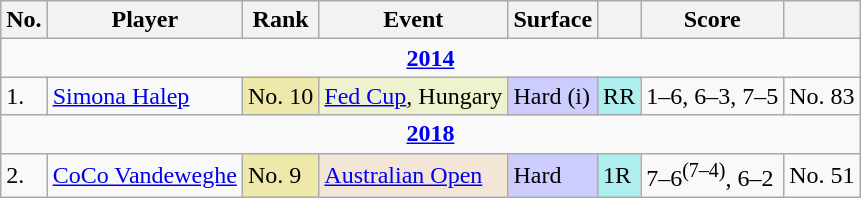<table class="wikitable">
<tr>
<th>No.</th>
<th>Player</th>
<th>Rank</th>
<th>Event</th>
<th>Surface</th>
<th></th>
<th>Score</th>
<th></th>
</tr>
<tr>
<td colspan="8" style="text-align:center"><strong><a href='#'>2014</a></strong></td>
</tr>
<tr>
<td>1.</td>
<td> <a href='#'>Simona Halep</a></td>
<td style="background:#eee8aa;">No. 10</td>
<td style="background:#eff2cf;"><a href='#'>Fed Cup</a>, Hungary</td>
<td bgcolor="CCCCFF">Hard (i)</td>
<td style="background:#afeeee;">RR</td>
<td>1–6, 6–3, 7–5</td>
<td>No. 83</td>
</tr>
<tr>
<td colspan="8" style="text-align:center"><strong><a href='#'>2018</a></strong></td>
</tr>
<tr>
<td>2.</td>
<td> <a href='#'>CoCo Vandeweghe</a></td>
<td style="background:#eee8aa;">No. 9</td>
<td bgcolor="f3e6d7"><a href='#'>Australian Open</a></td>
<td bgcolor="CCCCFF">Hard</td>
<td bgcolor="afeeee">1R</td>
<td>7–6<sup>(7–4)</sup>, 6–2 </td>
<td>No. 51</td>
</tr>
</table>
